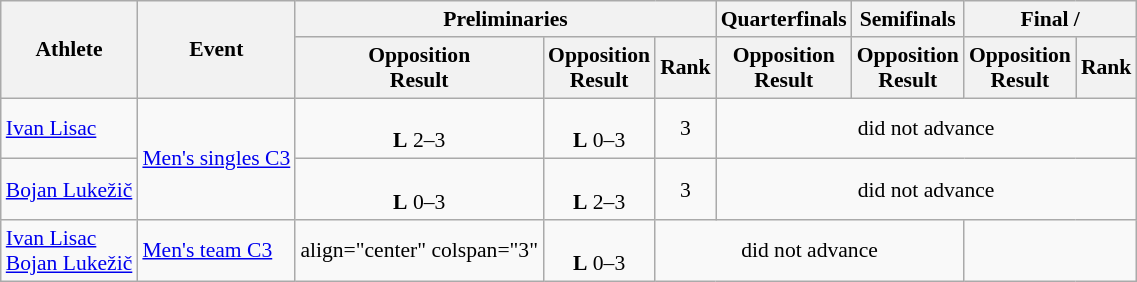<table class=wikitable style="font-size:90%">
<tr>
<th rowspan="2">Athlete</th>
<th rowspan="2">Event</th>
<th colspan="3">Preliminaries</th>
<th>Quarterfinals</th>
<th>Semifinals</th>
<th colspan="2">Final / </th>
</tr>
<tr>
<th>Opposition<br>Result</th>
<th>Opposition<br>Result</th>
<th>Rank</th>
<th>Opposition<br>Result</th>
<th>Opposition<br>Result</th>
<th>Opposition<br>Result</th>
<th>Rank</th>
</tr>
<tr>
<td><a href='#'>Ivan Lisac</a></td>
<td rowspan="2"><a href='#'>Men's singles C3</a></td>
<td align="center"><br><strong>L</strong> 2–3</td>
<td align="center"><br><strong>L</strong> 0–3</td>
<td align="center">3</td>
<td align="center" colspan="4">did not advance</td>
</tr>
<tr>
<td><a href='#'>Bojan Lukežič</a></td>
<td align="center"><br><strong>L</strong> 0–3</td>
<td align="center"><br><strong>L</strong> 2–3</td>
<td align="center">3</td>
<td align="center" colspan="4">did not advance</td>
</tr>
<tr>
<td><a href='#'>Ivan Lisac</a><br><a href='#'>Bojan Lukežič</a></td>
<td><a href='#'>Men's team C3</a></td>
<td>align="center" colspan="3" </td>
<td align="center"><br><strong>L</strong> 0–3</td>
<td align="center" colspan="3">did not advance</td>
</tr>
</table>
